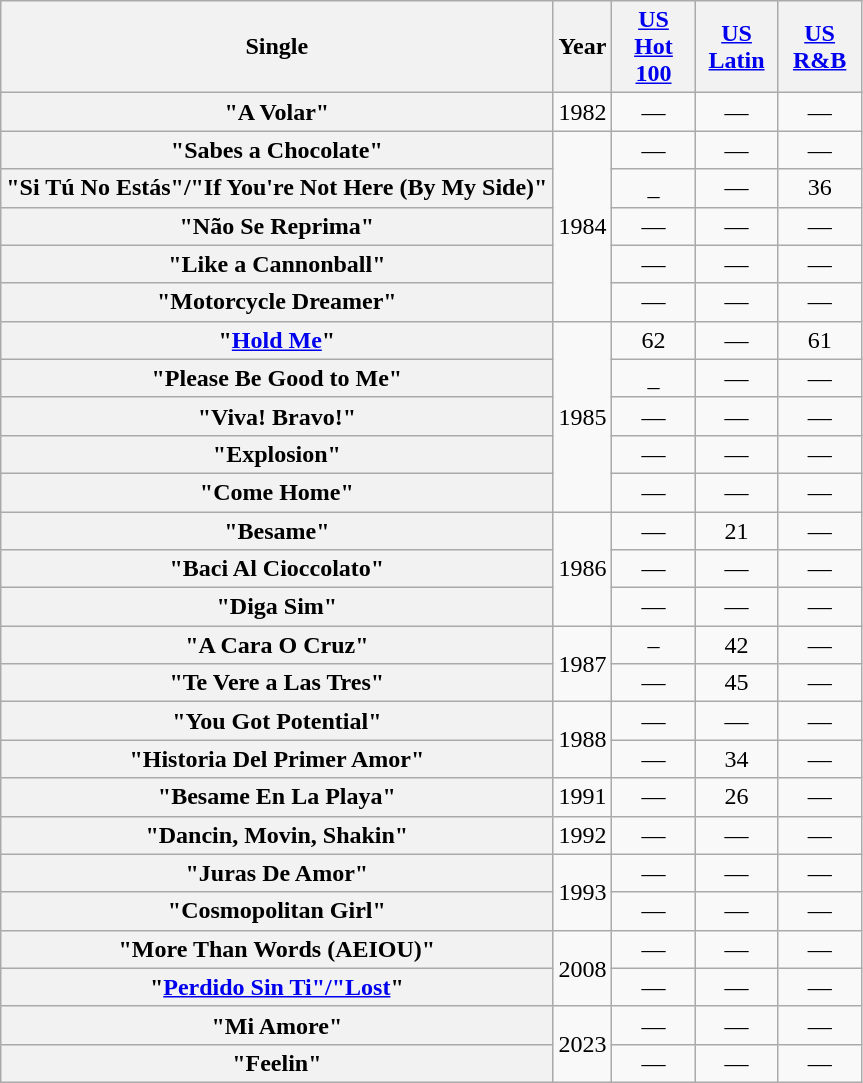<table class="wikitable plainrowheaders" style="text-align:center;">
<tr>
<th scope="col">Single</th>
<th scope="col">Year</th>
<th style="width:3em;"><a href='#'>US Hot 100</a><br></th>
<th style="width:3em;"><a href='#'>US Latin</a><br></th>
<th style="width:3em;"><a href='#'>US R&B</a><br></th>
</tr>
<tr>
<th scope="row">"A Volar"</th>
<td>1982</td>
<td>—</td>
<td>—</td>
<td>—</td>
</tr>
<tr>
<th scope="row">"Sabes a Chocolate"</th>
<td rowspan="5">1984</td>
<td>—</td>
<td>—</td>
<td>—</td>
</tr>
<tr>
<th scope="row">"Si Tú No Estás"/"If You're Not Here (By My Side)"</th>
<td>_</td>
<td>—</td>
<td>36</td>
</tr>
<tr>
<th scope="row">"Não Se Reprima"</th>
<td>—</td>
<td>—</td>
<td>—</td>
</tr>
<tr>
<th scope="row">"Like a Cannonball"</th>
<td>—</td>
<td>—</td>
<td>—</td>
</tr>
<tr>
<th scope="row">"Motorcycle Dreamer"</th>
<td>—</td>
<td>—</td>
<td>—</td>
</tr>
<tr>
<th scope="row">"<a href='#'>Hold Me</a>"</th>
<td rowspan="5">1985</td>
<td>62</td>
<td>—</td>
<td>61</td>
</tr>
<tr>
<th scope="row">"Please Be Good to Me"</th>
<td>_</td>
<td>—</td>
<td>—</td>
</tr>
<tr>
<th scope="row">"Viva! Bravo!"</th>
<td>—</td>
<td>—</td>
<td>—</td>
</tr>
<tr>
<th scope="row">"Explosion"</th>
<td>—</td>
<td>—</td>
<td>—</td>
</tr>
<tr>
<th scope="row">"Come Home"</th>
<td>—</td>
<td>—</td>
<td>—</td>
</tr>
<tr>
<th scope="row">"Besame"</th>
<td rowspan="3">1986</td>
<td>—</td>
<td>21</td>
<td>—</td>
</tr>
<tr>
<th scope="row">"Baci Al Cioccolato"</th>
<td>—</td>
<td>—</td>
<td>—</td>
</tr>
<tr>
<th scope="row">"Diga Sim"</th>
<td>—</td>
<td>—</td>
<td>—</td>
</tr>
<tr>
<th scope="row">"A Cara O Cruz"</th>
<td rowspan="2">1987</td>
<td>–</td>
<td>42</td>
<td>—</td>
</tr>
<tr>
<th scope="row">"Te Vere a Las Tres"</th>
<td>—</td>
<td>45</td>
<td>—</td>
</tr>
<tr>
<th scope="row">"You Got Potential"</th>
<td rowspan="2">1988</td>
<td>—</td>
<td>—</td>
<td>—</td>
</tr>
<tr>
<th scope="row">"Historia Del Primer Amor"</th>
<td>—</td>
<td>34</td>
<td>—</td>
</tr>
<tr>
<th scope="row">"Besame En La Playa"</th>
<td>1991</td>
<td>—</td>
<td>26</td>
<td>—</td>
</tr>
<tr>
<th scope="row">"Dancin, Movin, Shakin"</th>
<td>1992</td>
<td>—</td>
<td>—</td>
<td>—</td>
</tr>
<tr>
<th scope="row">"Juras De Amor"</th>
<td rowspan="2">1993</td>
<td>—</td>
<td>—</td>
<td>—</td>
</tr>
<tr>
<th scope="row">"Cosmopolitan Girl"</th>
<td>—</td>
<td>—</td>
<td>—</td>
</tr>
<tr>
<th scope="row">"More Than Words (AEIOU)"</th>
<td rowspan="2">2008</td>
<td>—</td>
<td>—</td>
<td>—</td>
</tr>
<tr>
<th scope="row">"<a href='#'>Perdido Sin Ti"/"Lost</a>"</th>
<td>—</td>
<td>—</td>
<td>—</td>
</tr>
<tr>
<th scope="row">"Mi Amore"</th>
<td rowspan="2">2023</td>
<td>—</td>
<td>—</td>
<td>—</td>
</tr>
<tr>
<th scope="row">"Feelin"</th>
<td>—</td>
<td>—</td>
<td>—</td>
</tr>
</table>
